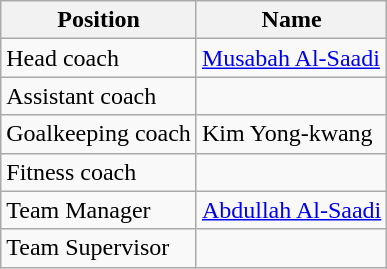<table class="wikitable">
<tr>
<th>Position</th>
<th>Name</th>
</tr>
<tr>
<td>Head coach</td>
<td> <a href='#'>Musabah Al-Saadi</a></td>
</tr>
<tr>
<td>Assistant coach</td>
<td></td>
</tr>
<tr>
<td>Goalkeeping coach</td>
<td> Kim Yong-kwang</td>
</tr>
<tr>
<td>Fitness coach</td>
<td></td>
</tr>
<tr>
<td>Team Manager</td>
<td> <a href='#'>Abdullah Al-Saadi</a></td>
</tr>
<tr>
<td>Team Supervisor</td>
<td></td>
</tr>
</table>
